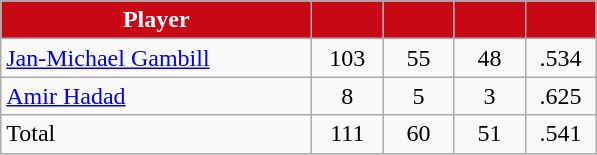<table class="wikitable" style="text-align:center">
<tr>
<th style="background:#C80815; color:white" width="200px">Player</th>
<th style="background:#C80815; color:white" width="40px"></th>
<th style="background:#C80815; color:white" width="40px"></th>
<th style="background:#C80815; color:white" width="40px"></th>
<th style="background:#C80815; color:white" width="40px"></th>
</tr>
<tr>
<td style="text-align:left"><a href='#'>Jan-Michael Gambill</a></td>
<td>103</td>
<td>55</td>
<td>48</td>
<td>.534</td>
</tr>
<tr>
<td style="text-align:left"><a href='#'>Amir Hadad</a></td>
<td>8</td>
<td>5</td>
<td>3</td>
<td>.625</td>
</tr>
<tr>
<td style="text-align:left">Total</td>
<td>111</td>
<td>60</td>
<td>51</td>
<td>.541</td>
</tr>
</table>
